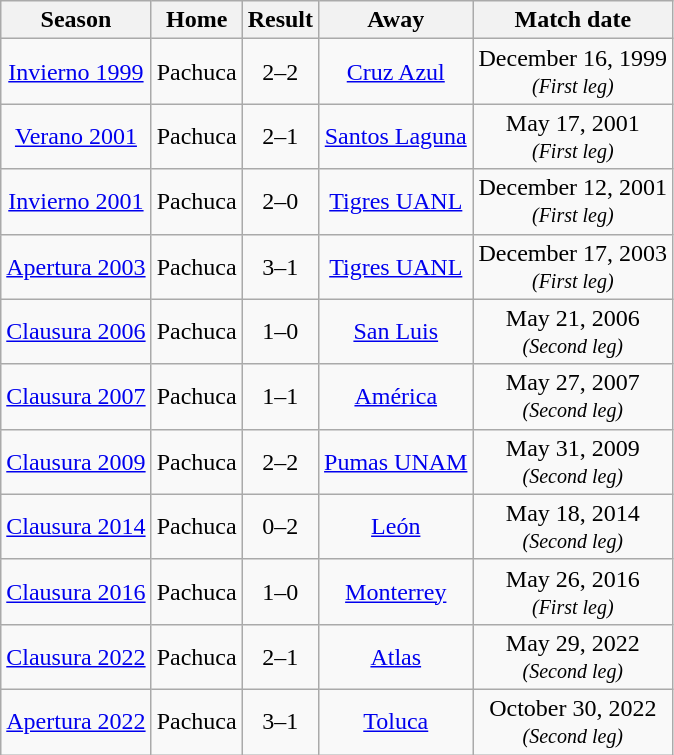<table class="wikitable" style="text-align: center;">
<tr>
<th>Season</th>
<th>Home</th>
<th>Result</th>
<th>Away</th>
<th>Match date</th>
</tr>
<tr>
<td><a href='#'>Invierno 1999</a></td>
<td>Pachuca</td>
<td>2–2</td>
<td><a href='#'>Cruz Azul</a></td>
<td>December 16, 1999<br><small><em>(First leg)</em></small></td>
</tr>
<tr>
<td><a href='#'>Verano 2001</a></td>
<td>Pachuca</td>
<td>2–1</td>
<td><a href='#'>Santos Laguna</a></td>
<td>May 17, 2001<br><small><em>(First leg)</em></small></td>
</tr>
<tr>
<td><a href='#'>Invierno 2001</a></td>
<td>Pachuca</td>
<td>2–0</td>
<td><a href='#'>Tigres UANL</a></td>
<td>December 12, 2001<br><small><em>(First leg)</em></small></td>
</tr>
<tr>
<td><a href='#'>Apertura 2003</a></td>
<td>Pachuca</td>
<td>3–1</td>
<td><a href='#'>Tigres UANL</a></td>
<td>December 17, 2003<br><small><em>(First leg)</em></small></td>
</tr>
<tr>
<td><a href='#'>Clausura 2006</a></td>
<td>Pachuca</td>
<td>1–0</td>
<td><a href='#'>San Luis</a></td>
<td>May 21, 2006<br><small><em>(Second leg)</em></small></td>
</tr>
<tr>
<td><a href='#'>Clausura 2007</a></td>
<td>Pachuca</td>
<td>1–1</td>
<td><a href='#'>América</a></td>
<td>May 27, 2007<br><small><em>(Second leg)</em></small></td>
</tr>
<tr>
<td><a href='#'>Clausura 2009</a></td>
<td>Pachuca</td>
<td>2–2</td>
<td><a href='#'>Pumas UNAM</a></td>
<td>May 31, 2009<br><small><em>(Second leg)</em></small></td>
</tr>
<tr>
<td><a href='#'>Clausura 2014</a></td>
<td>Pachuca</td>
<td>0–2</td>
<td><a href='#'>León</a></td>
<td>May 18, 2014<br><small><em>(Second leg)</em></small></td>
</tr>
<tr>
<td><a href='#'>Clausura 2016</a></td>
<td>Pachuca</td>
<td>1–0</td>
<td><a href='#'>Monterrey</a></td>
<td>May 26, 2016<br><small><em>(First leg)</em></small></td>
</tr>
<tr>
<td><a href='#'>Clausura 2022</a></td>
<td>Pachuca</td>
<td>2–1</td>
<td><a href='#'>Atlas</a></td>
<td>May 29, 2022<br><small><em>(Second leg)</em></small></td>
</tr>
<tr>
<td><a href='#'>Apertura 2022</a></td>
<td>Pachuca</td>
<td>3–1</td>
<td><a href='#'>Toluca</a></td>
<td>October 30, 2022<br><small><em>(Second leg)</em></small></td>
</tr>
</table>
